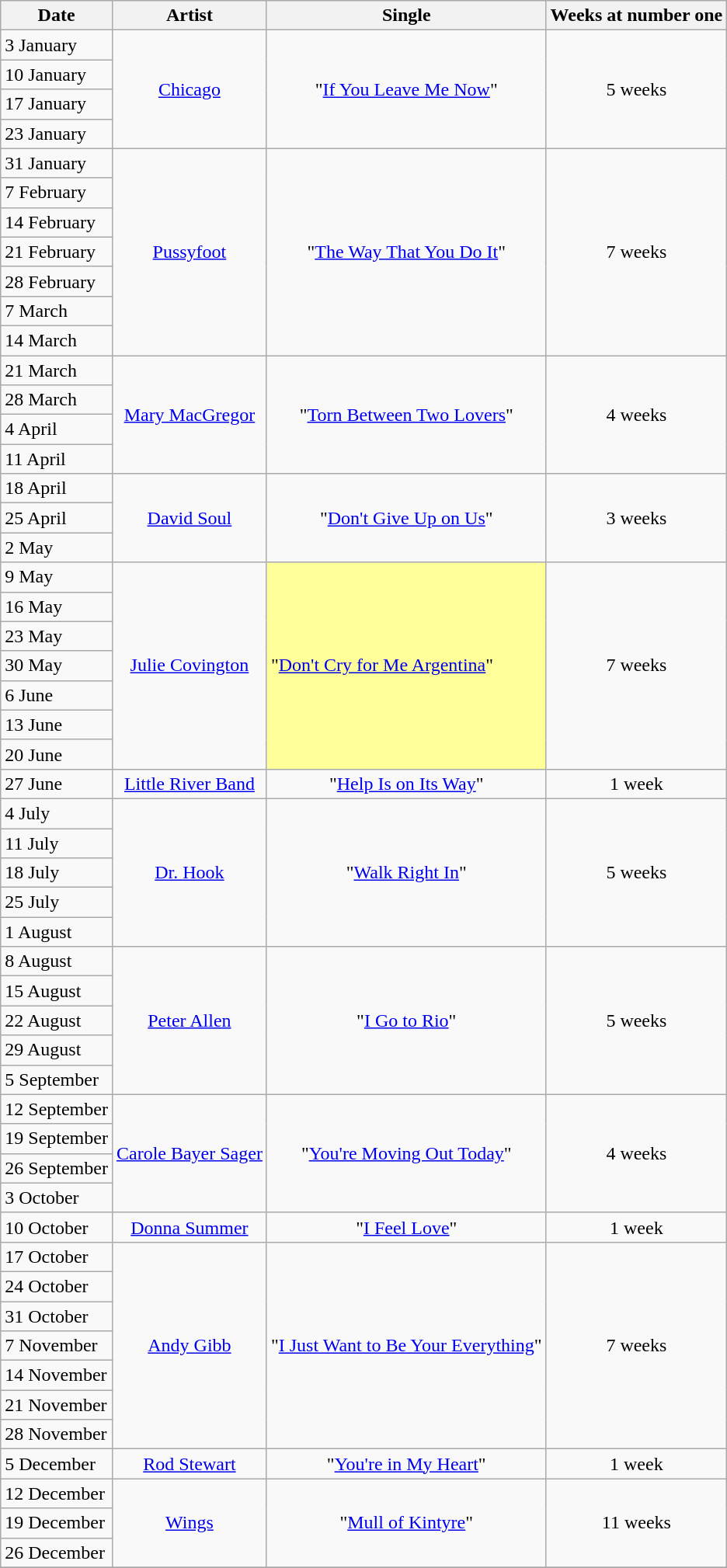<table class="wikitable">
<tr>
<th>Date</th>
<th>Artist</th>
<th>Single</th>
<th>Weeks at number one</th>
</tr>
<tr>
<td>3 January</td>
<td rowspan="4" align="center"><a href='#'>Chicago</a></td>
<td rowspan="4" align="center">"<a href='#'>If You Leave Me Now</a>"</td>
<td rowspan="4" align="center">5 weeks</td>
</tr>
<tr>
<td>10 January</td>
</tr>
<tr>
<td>17 January</td>
</tr>
<tr>
<td>23 January</td>
</tr>
<tr>
<td>31 January</td>
<td rowspan="7" align="center"><a href='#'>Pussyfoot</a></td>
<td rowspan="7" align="center">"<a href='#'>The Way That You Do It</a>"</td>
<td rowspan="7" align="center">7 weeks</td>
</tr>
<tr>
<td>7 February</td>
</tr>
<tr>
<td>14 February</td>
</tr>
<tr>
<td>21 February</td>
</tr>
<tr>
<td>28 February</td>
</tr>
<tr>
<td>7 March</td>
</tr>
<tr>
<td>14 March</td>
</tr>
<tr>
<td>21 March</td>
<td rowspan="4" align="center"><a href='#'>Mary MacGregor</a></td>
<td rowspan="4" align="center">"<a href='#'>Torn Between Two Lovers</a>"</td>
<td rowspan="4" align="center">4 weeks</td>
</tr>
<tr>
<td>28 March</td>
</tr>
<tr>
<td>4 April</td>
</tr>
<tr>
<td>11 April</td>
</tr>
<tr>
<td>18 April</td>
<td rowspan="3" align="center"><a href='#'>David Soul</a></td>
<td rowspan="3" align="center">"<a href='#'>Don't Give Up on Us</a>"</td>
<td rowspan="3" align="center">3 weeks</td>
</tr>
<tr>
<td>25 April</td>
</tr>
<tr>
<td>2 May</td>
</tr>
<tr>
<td>9 May</td>
<td rowspan="7" align="center"><a href='#'>Julie Covington</a></td>
<td bgcolor=#FFFF99 align="left" rowspan="7" align="center">"<a href='#'>Don't Cry for Me Argentina</a>"</td>
<td rowspan="7" align="center">7 weeks</td>
</tr>
<tr>
<td>16 May</td>
</tr>
<tr>
<td>23 May</td>
</tr>
<tr>
<td>30 May</td>
</tr>
<tr>
<td>6 June</td>
</tr>
<tr>
<td>13 June</td>
</tr>
<tr>
<td>20 June</td>
</tr>
<tr>
<td>27 June</td>
<td align="center"><a href='#'>Little River Band</a></td>
<td align="center">"<a href='#'>Help Is on Its Way</a>"</td>
<td align="center">1 week</td>
</tr>
<tr>
<td>4 July</td>
<td rowspan="5" align="center"><a href='#'>Dr. Hook</a></td>
<td rowspan="5" align="center">"<a href='#'>Walk Right In</a>"</td>
<td rowspan="5" align="center">5 weeks</td>
</tr>
<tr>
<td>11 July</td>
</tr>
<tr>
<td>18 July</td>
</tr>
<tr>
<td>25 July</td>
</tr>
<tr>
<td>1 August</td>
</tr>
<tr>
<td>8 August</td>
<td rowspan="5" align="center"><a href='#'>Peter Allen</a></td>
<td rowspan="5" align="center">"<a href='#'>I Go to Rio</a>"</td>
<td rowspan="5" align="center">5 weeks</td>
</tr>
<tr>
<td>15 August</td>
</tr>
<tr>
<td>22 August</td>
</tr>
<tr>
<td>29 August</td>
</tr>
<tr>
<td>5 September</td>
</tr>
<tr>
<td>12 September</td>
<td rowspan="4" align="center"><a href='#'>Carole Bayer Sager</a></td>
<td rowspan="4" align="center">"<a href='#'>You're Moving Out Today</a>"</td>
<td rowspan="4" align="center">4 weeks</td>
</tr>
<tr>
<td>19 September</td>
</tr>
<tr>
<td>26 September</td>
</tr>
<tr>
<td>3 October</td>
</tr>
<tr>
<td>10 October</td>
<td align="center"><a href='#'>Donna Summer</a></td>
<td align="center">"<a href='#'>I Feel Love</a>"</td>
<td align="center">1 week</td>
</tr>
<tr>
<td>17 October</td>
<td rowspan="7" align="center"><a href='#'>Andy Gibb</a></td>
<td rowspan="7" align="center">"<a href='#'>I Just Want to Be Your Everything</a>"</td>
<td rowspan="7" align="center">7 weeks</td>
</tr>
<tr>
<td>24 October</td>
</tr>
<tr>
<td>31 October</td>
</tr>
<tr>
<td>7 November</td>
</tr>
<tr>
<td>14 November</td>
</tr>
<tr>
<td>21 November</td>
</tr>
<tr>
<td>28 November</td>
</tr>
<tr>
<td>5 December</td>
<td align="center"><a href='#'>Rod Stewart</a></td>
<td align="center">"<a href='#'>You're in My Heart</a>"</td>
<td align="center">1 week</td>
</tr>
<tr>
<td>12 December</td>
<td rowspan="3" align="center"><a href='#'>Wings</a></td>
<td rowspan="3" align="center">"<a href='#'>Mull of Kintyre</a>"</td>
<td rowspan="3" align="center">11 weeks</td>
</tr>
<tr>
<td>19 December</td>
</tr>
<tr>
<td>26 December</td>
</tr>
<tr>
</tr>
</table>
